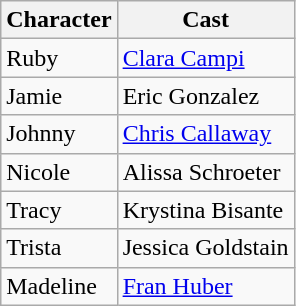<table class=wikitable>
<tr>
<th>Character</th>
<th>Cast</th>
</tr>
<tr>
<td>Ruby</td>
<td><a href='#'>Clara Campi</a></td>
</tr>
<tr>
<td>Jamie</td>
<td>Eric Gonzalez</td>
</tr>
<tr>
<td>Johnny</td>
<td><a href='#'>Chris Callaway</a></td>
</tr>
<tr>
<td>Nicole</td>
<td>Alissa Schroeter</td>
</tr>
<tr>
<td>Tracy</td>
<td>Krystina Bisante</td>
</tr>
<tr>
<td>Trista</td>
<td>Jessica Goldstain</td>
</tr>
<tr>
<td>Madeline</td>
<td><a href='#'>Fran Huber</a></td>
</tr>
</table>
